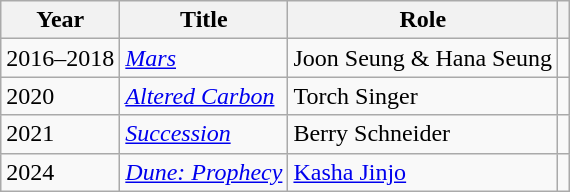<table class="wikitable">
<tr>
<th>Year</th>
<th>Title</th>
<th>Role</th>
<th></th>
</tr>
<tr>
<td>2016–2018</td>
<td><em><a href='#'>Mars</a></em></td>
<td>Joon Seung & Hana Seung</td>
<td></td>
</tr>
<tr>
<td>2020</td>
<td><em><a href='#'>Altered Carbon</a></em></td>
<td>Torch Singer</td>
<td></td>
</tr>
<tr>
<td>2021</td>
<td><em><a href='#'>Succession</a></em></td>
<td>Berry Schneider</td>
<td></td>
</tr>
<tr>
<td>2024</td>
<td><em><a href='#'>Dune: Prophecy</a></em></td>
<td><a href='#'>Kasha Jinjo</a></td>
<td></td>
</tr>
</table>
